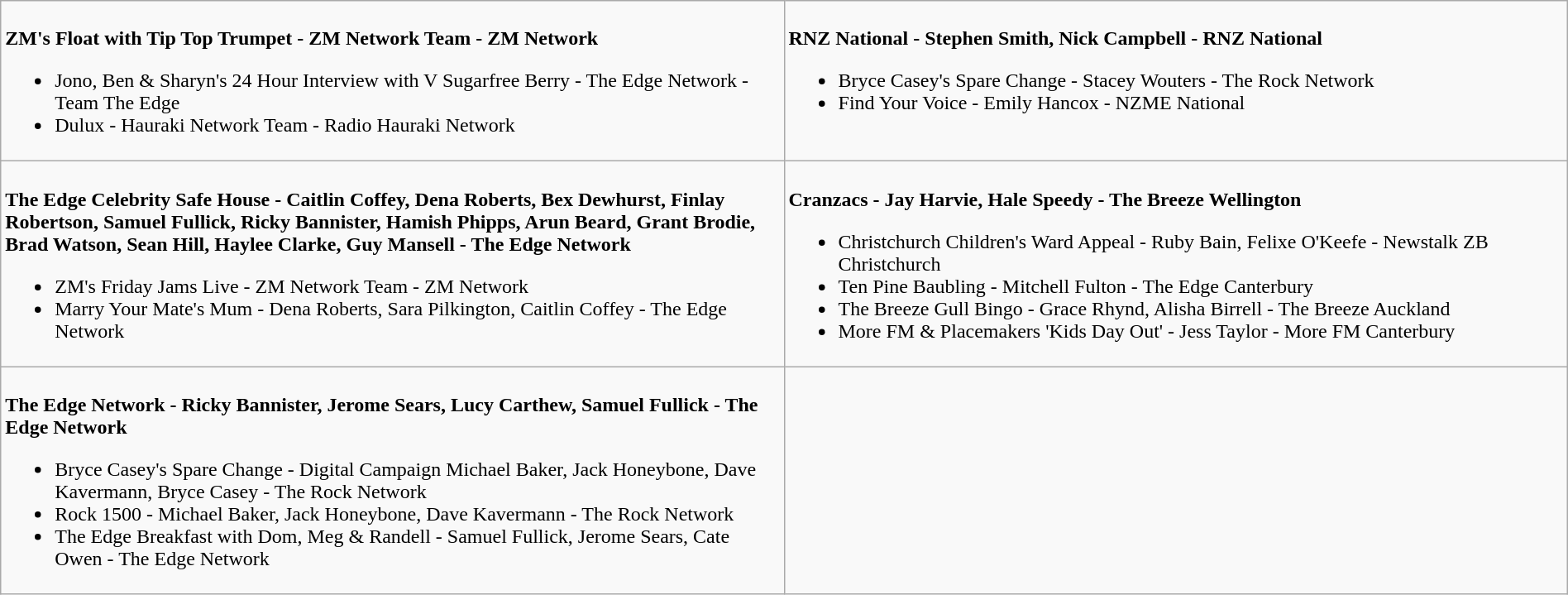<table class=wikitable width="100%">
<tr>
<td valign="top" width="50%"><br><strong>ZM's Float with Tip Top Trumpet - ZM Network Team - ZM Network</strong><ul><li>Jono, Ben & Sharyn's 24 Hour Interview with V Sugarfree Berry - The Edge Network - Team The Edge</li><li>Dulux - Hauraki Network Team - Radio Hauraki Network</li></ul></td>
<td valign="top"  width="50%"><br><strong>RNZ National - Stephen Smith, Nick Campbell - RNZ National</strong><ul><li>Bryce Casey's Spare Change - Stacey Wouters - The Rock Network</li><li>Find Your Voice - Emily Hancox - NZME National</li></ul></td>
</tr>
<tr>
<td valign="top" width="50%"><br><strong>The Edge Celebrity Safe House - Caitlin Coffey, Dena Roberts, Bex Dewhurst, Finlay Robertson, Samuel Fullick, Ricky Bannister, Hamish Phipps, Arun Beard, Grant Brodie, Brad Watson, Sean Hill, Haylee Clarke, Guy Mansell - The Edge Network</strong><ul><li>ZM's Friday Jams Live - ZM Network Team - ZM Network</li><li>Marry Your Mate's Mum - Dena Roberts, Sara Pilkington, Caitlin Coffey - The Edge Network</li></ul></td>
<td valign="top"  width="50%"><br><strong>Cranzacs - Jay Harvie, Hale Speedy - The Breeze Wellington</strong><ul><li>Christchurch Children's Ward Appeal - Ruby Bain, Felixe O'Keefe - Newstalk ZB Christchurch</li><li>Ten Pine Baubling - Mitchell Fulton - The Edge Canterbury</li><li>The Breeze Gull Bingo - Grace Rhynd, Alisha Birrell - The Breeze Auckland</li><li>More FM & Placemakers 'Kids Day Out' - Jess Taylor - More FM Canterbury</li></ul></td>
</tr>
<tr>
<td valign="top" width="50%"><br><strong>The Edge Network - Ricky Bannister, Jerome Sears, Lucy Carthew, Samuel Fullick - The Edge Network</strong><ul><li>Bryce Casey's Spare Change - Digital Campaign Michael Baker, Jack Honeybone, Dave Kavermann, Bryce Casey - The Rock Network</li><li>Rock 1500 - Michael Baker, Jack Honeybone, Dave Kavermann - The Rock Network</li><li>The Edge Breakfast with Dom, Meg & Randell - Samuel Fullick, Jerome Sears, Cate Owen - The Edge Network</li></ul></td>
<td valign="top"  width="50%"></td>
</tr>
</table>
